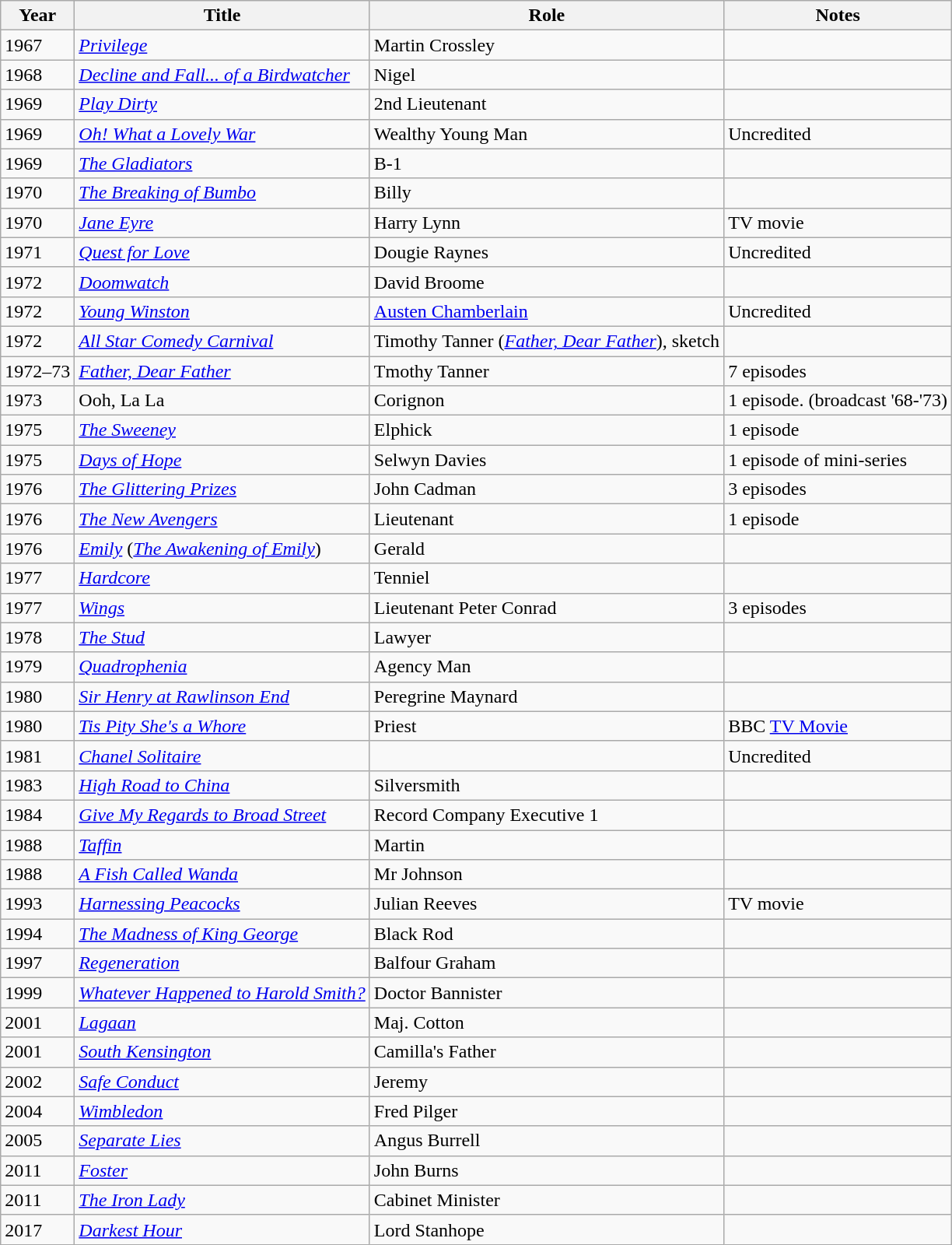<table class="wikitable">
<tr>
<th>Year</th>
<th>Title</th>
<th>Role</th>
<th>Notes</th>
</tr>
<tr>
<td>1967</td>
<td><em><a href='#'>Privilege</a></em></td>
<td>Martin Crossley</td>
<td></td>
</tr>
<tr>
<td>1968</td>
<td><em><a href='#'>Decline and Fall... of a Birdwatcher</a></em></td>
<td>Nigel</td>
<td></td>
</tr>
<tr>
<td>1969</td>
<td><em><a href='#'>Play Dirty</a></em></td>
<td>2nd Lieutenant</td>
<td></td>
</tr>
<tr>
<td>1969</td>
<td><em><a href='#'>Oh! What a Lovely War</a></em></td>
<td>Wealthy Young Man</td>
<td>Uncredited</td>
</tr>
<tr>
<td>1969</td>
<td><em><a href='#'>The Gladiators</a></em></td>
<td>B-1</td>
<td></td>
</tr>
<tr>
<td>1970</td>
<td><em><a href='#'>The Breaking of Bumbo</a></em></td>
<td>Billy</td>
<td></td>
</tr>
<tr>
<td>1970</td>
<td><em><a href='#'>Jane Eyre</a></em></td>
<td>Harry Lynn</td>
<td>TV movie</td>
</tr>
<tr>
<td>1971</td>
<td><em><a href='#'>Quest for Love</a></em></td>
<td>Dougie Raynes</td>
<td>Uncredited</td>
</tr>
<tr>
<td>1972</td>
<td><em><a href='#'>Doomwatch</a></em></td>
<td>David Broome</td>
<td></td>
</tr>
<tr>
<td>1972</td>
<td><em><a href='#'>Young Winston</a></em></td>
<td><a href='#'>Austen Chamberlain</a></td>
<td>Uncredited</td>
</tr>
<tr>
<td>1972</td>
<td><em><a href='#'>All Star Comedy Carnival</a></em></td>
<td>Timothy Tanner (<em><a href='#'>Father, Dear Father</a></em>), sketch</td>
</tr>
<tr>
<td>1972–73</td>
<td><em><a href='#'>Father, Dear Father</a></em></td>
<td>Tmothy Tanner</td>
<td>7 episodes</td>
</tr>
<tr>
<td>1973</td>
<td>Ooh, La La</td>
<td>Corignon</td>
<td>1 episode. (broadcast '68-'73)</td>
</tr>
<tr>
<td>1975</td>
<td><em><a href='#'>The Sweeney</a></em></td>
<td>Elphick</td>
<td>1 episode</td>
</tr>
<tr>
<td>1975</td>
<td><em><a href='#'>Days of Hope</a></em></td>
<td>Selwyn Davies</td>
<td>1 episode of mini-series</td>
</tr>
<tr>
<td>1976</td>
<td><em><a href='#'>The Glittering Prizes</a></em></td>
<td>John Cadman</td>
<td>3 episodes</td>
</tr>
<tr>
<td>1976</td>
<td><em><a href='#'>The New Avengers</a></em></td>
<td>Lieutenant</td>
<td>1 episode</td>
</tr>
<tr>
<td>1976</td>
<td><em><a href='#'>Emily</a></em> (<em><a href='#'>The Awakening of Emily</a></em>)</td>
<td>Gerald</td>
<td></td>
</tr>
<tr>
<td>1977</td>
<td><em><a href='#'>Hardcore</a></em></td>
<td>Tenniel</td>
<td></td>
</tr>
<tr>
<td>1977</td>
<td><em><a href='#'>Wings</a></em></td>
<td>Lieutenant Peter Conrad</td>
<td>3 episodes</td>
</tr>
<tr>
<td>1978</td>
<td><em><a href='#'>The Stud</a></em></td>
<td>Lawyer</td>
<td></td>
</tr>
<tr>
<td>1979</td>
<td><em><a href='#'>Quadrophenia</a></em></td>
<td>Agency Man</td>
<td></td>
</tr>
<tr>
<td>1980</td>
<td><em><a href='#'>Sir Henry at Rawlinson End</a></em></td>
<td>Peregrine Maynard</td>
<td></td>
</tr>
<tr>
<td>1980</td>
<td><em><a href='#'>Tis Pity She's a Whore</a></em></td>
<td>Priest</td>
<td>BBC <a href='#'>TV Movie</a></td>
</tr>
<tr>
<td>1981</td>
<td><em><a href='#'>Chanel Solitaire</a></em></td>
<td></td>
<td>Uncredited</td>
</tr>
<tr>
<td>1983</td>
<td><em><a href='#'>High Road to China</a></em></td>
<td>Silversmith</td>
<td></td>
</tr>
<tr>
<td>1984</td>
<td><em><a href='#'>Give My Regards to Broad Street</a></em></td>
<td>Record Company Executive 1</td>
<td></td>
</tr>
<tr>
<td>1988</td>
<td><em><a href='#'>Taffin</a></em></td>
<td>Martin</td>
<td></td>
</tr>
<tr>
<td>1988</td>
<td><em><a href='#'>A Fish Called Wanda</a></em></td>
<td>Mr Johnson</td>
<td></td>
</tr>
<tr>
<td>1993</td>
<td><em><a href='#'>Harnessing Peacocks</a></em></td>
<td>Julian Reeves</td>
<td>TV movie</td>
</tr>
<tr>
<td>1994</td>
<td><em><a href='#'>The Madness of King George</a></em></td>
<td>Black Rod</td>
<td></td>
</tr>
<tr>
<td>1997</td>
<td><em><a href='#'>Regeneration</a></em></td>
<td>Balfour Graham</td>
<td></td>
</tr>
<tr>
<td>1999</td>
<td><em><a href='#'>Whatever Happened to Harold Smith?</a></em></td>
<td>Doctor Bannister</td>
<td></td>
</tr>
<tr>
<td>2001</td>
<td><em><a href='#'>Lagaan</a></em></td>
<td>Maj. Cotton</td>
<td></td>
</tr>
<tr>
<td>2001</td>
<td><em><a href='#'>South Kensington</a></em></td>
<td>Camilla's Father</td>
<td></td>
</tr>
<tr>
<td>2002</td>
<td><em><a href='#'>Safe Conduct</a></em></td>
<td>Jeremy</td>
<td></td>
</tr>
<tr>
<td>2004</td>
<td><em><a href='#'>Wimbledon</a></em></td>
<td>Fred Pilger</td>
<td></td>
</tr>
<tr>
<td>2005</td>
<td><em><a href='#'>Separate Lies</a></em></td>
<td>Angus Burrell</td>
<td></td>
</tr>
<tr>
<td>2011</td>
<td><em><a href='#'>Foster</a></em></td>
<td>John Burns</td>
<td></td>
</tr>
<tr>
<td>2011</td>
<td><em><a href='#'>The Iron Lady</a></em></td>
<td>Cabinet Minister</td>
<td></td>
</tr>
<tr>
<td>2017</td>
<td><em><a href='#'>Darkest Hour</a></em></td>
<td>Lord Stanhope</td>
<td></td>
</tr>
</table>
